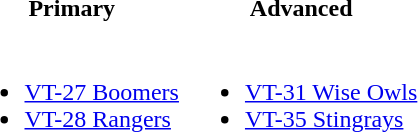<table>
<tr>
<th>Primary</th>
<th>Advanced</th>
</tr>
<tr>
<td valign=top><br><ul><li><a href='#'>VT-27 Boomers</a></li><li><a href='#'>VT-28 Rangers</a></li></ul></td>
<td valign=top><br><ul><li><a href='#'>VT-31 Wise Owls</a></li><li><a href='#'>VT-35 Stingrays</a></li></ul></td>
</tr>
</table>
